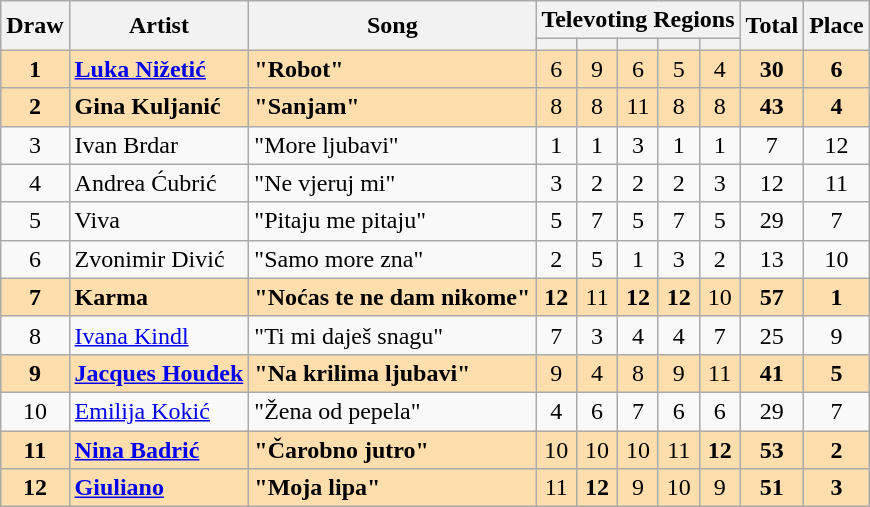<table class="sortable wikitable" style="margin: 1em auto 1em auto; text-align:center">
<tr>
<th rowspan="2">Draw</th>
<th rowspan="2">Artist</th>
<th rowspan="2">Song</th>
<th colspan="5">Televoting Regions</th>
<th rowspan="2">Total</th>
<th rowspan="2">Place</th>
</tr>
<tr>
<th><abbr></abbr></th>
<th><abbr></abbr></th>
<th><abbr></abbr></th>
<th><abbr></abbr></th>
<th><abbr></abbr></th>
</tr>
<tr bgcolor="navajowhite">
<td><strong>1</strong></td>
<td align="left"><strong><a href='#'>Luka Nižetić</a></strong></td>
<td align="left"><strong>"Robot"</strong></td>
<td>6</td>
<td>9</td>
<td>6</td>
<td>5</td>
<td>4</td>
<td><strong>30</strong></td>
<td><strong>6</strong></td>
</tr>
<tr bgcolor="navajowhite">
<td><strong>2</strong></td>
<td align="left"><strong>Gina Kuljanić</strong></td>
<td align="left"><strong>"Sanjam"</strong></td>
<td>8</td>
<td>8</td>
<td>11</td>
<td>8</td>
<td>8</td>
<td><strong>43</strong></td>
<td><strong>4</strong></td>
</tr>
<tr>
<td>3</td>
<td align="left">Ivan Brdar</td>
<td align="left">"More ljubavi"</td>
<td>1</td>
<td>1</td>
<td>3</td>
<td>1</td>
<td>1</td>
<td>7</td>
<td>12</td>
</tr>
<tr>
<td>4</td>
<td align="left">Andrea Ćubrić</td>
<td align="left">"Ne vjeruj mi"</td>
<td>3</td>
<td>2</td>
<td>2</td>
<td>2</td>
<td>3</td>
<td>12</td>
<td>11</td>
</tr>
<tr>
<td>5</td>
<td align="left">Viva</td>
<td align="left">"Pitaju me pitaju"</td>
<td>5</td>
<td>7</td>
<td>5</td>
<td>7</td>
<td>5</td>
<td>29</td>
<td>7</td>
</tr>
<tr>
<td>6</td>
<td align="left">Zvonimir Divić</td>
<td align="left">"Samo more zna"</td>
<td>2</td>
<td>5</td>
<td>1</td>
<td>3</td>
<td>2</td>
<td>13</td>
<td>10</td>
</tr>
<tr bgcolor="navajowhite">
<td><strong>7</strong></td>
<td align="left"><strong>Karma</strong></td>
<td align="left"><strong>"Noćas te ne dam nikome"</strong></td>
<td><strong>12</strong></td>
<td>11</td>
<td><strong>12</strong></td>
<td><strong>12</strong></td>
<td>10</td>
<td><strong>57</strong></td>
<td><strong>1</strong></td>
</tr>
<tr>
<td>8</td>
<td align="left"><a href='#'>Ivana Kindl</a></td>
<td align="left">"Ti mi daješ snagu"</td>
<td>7</td>
<td>3</td>
<td>4</td>
<td>4</td>
<td>7</td>
<td>25</td>
<td>9</td>
</tr>
<tr bgcolor="navajowhite">
<td><strong>9</strong></td>
<td align="left"><strong><a href='#'>Jacques Houdek</a></strong></td>
<td align="left"><strong>"Na krilima ljubavi"</strong></td>
<td>9</td>
<td>4</td>
<td>8</td>
<td>9</td>
<td>11</td>
<td><strong>41</strong></td>
<td><strong>5</strong></td>
</tr>
<tr>
<td>10</td>
<td align="left"><a href='#'>Emilija Kokić</a></td>
<td align="left">"Žena od pepela"</td>
<td>4</td>
<td>6</td>
<td>7</td>
<td>6</td>
<td>6</td>
<td>29</td>
<td>7</td>
</tr>
<tr bgcolor="navajowhite">
<td><strong>11</strong></td>
<td align="left"><strong><a href='#'>Nina Badrić</a></strong></td>
<td align="left"><strong>"Čarobno jutro"</strong></td>
<td>10</td>
<td>10</td>
<td>10</td>
<td>11</td>
<td><strong>12</strong></td>
<td><strong>53</strong></td>
<td><strong>2</strong></td>
</tr>
<tr bgcolor="navajowhite">
<td><strong>12</strong></td>
<td align="left"><a href='#'><strong>Giuliano</strong></a></td>
<td align="left"><strong>"Moja lipa"</strong></td>
<td>11</td>
<td><strong>12</strong></td>
<td>9</td>
<td>10</td>
<td>9</td>
<td><strong>51</strong></td>
<td><strong>3</strong></td>
</tr>
</table>
